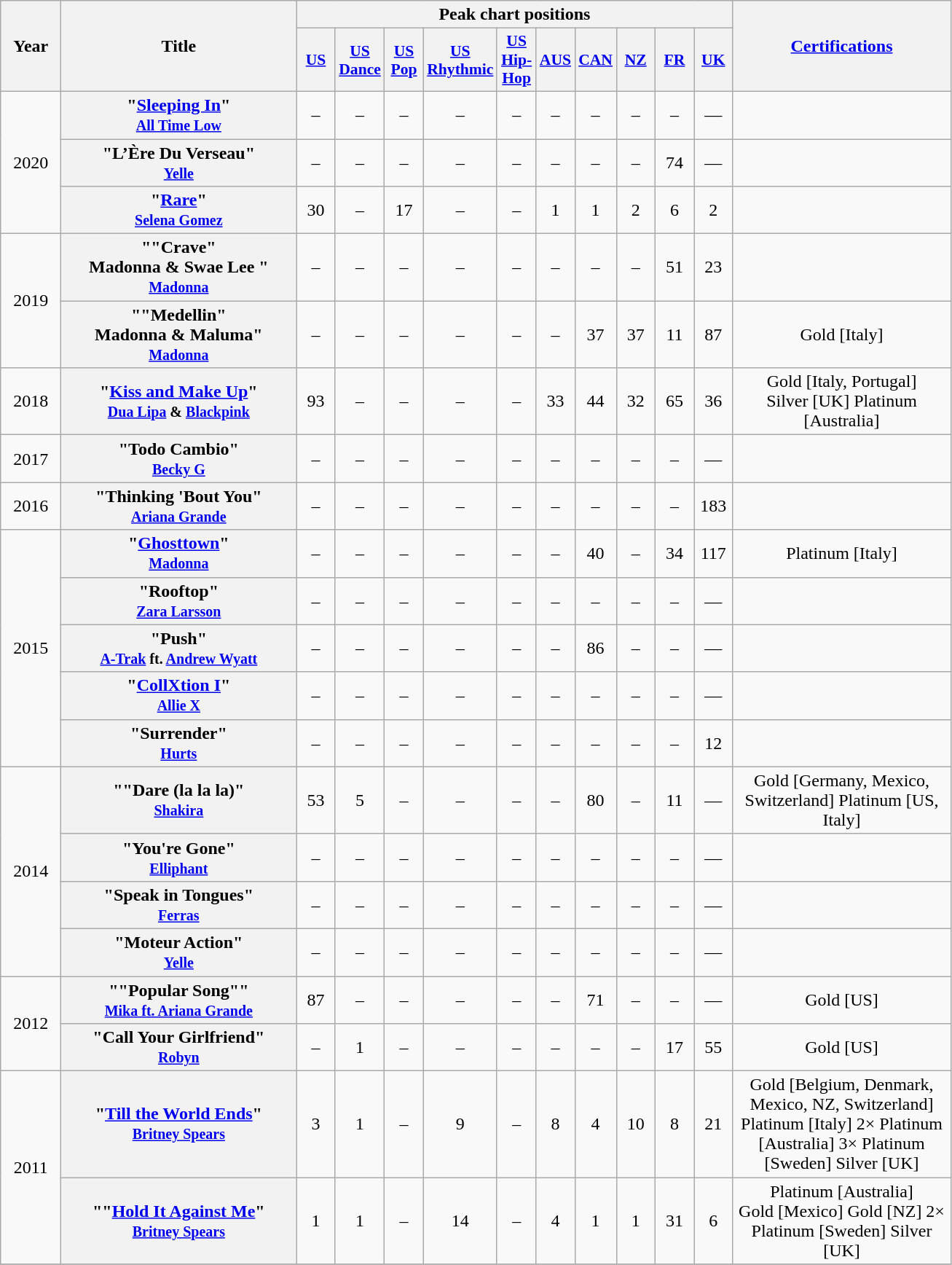<table class="wikitable plainrowheaders" style="text-align:center;">
<tr>
<th scope="col" style="width:3em" rowspan="2">Year</th>
<th scope="col" rowspan="2" style="width:13em;">Title</th>
<th scope="col" colspan="10" style="width:3em;">Peak chart positions</th>
<th scope="col" rowspan="2" style="width:12em;"><a href='#'>Certifications</a></th>
</tr>
<tr>
<th scope="col" style="width:2em;font-size:90%;"><a href='#'>US</a><br></th>
<th scope="col" style="width:2em;font-size:90%;"><a href='#'>US Dance</a><br></th>
<th scope="col" style="width:2em;font-size:90%;"><a href='#'>US Pop</a><br></th>
<th scope="col" style="width:2em;font-size:90%;"><a href='#'>US Rhythmic</a><br></th>
<th scope="col" style="width:2em;font-size:90%;"><a href='#'>US Hip-Hop</a><br></th>
<th scope="col" style="width:2em;font-size:90%;"><a href='#'>AUS</a><br></th>
<th scope="col" style="width:2em;font-size:90%;"><a href='#'>CAN</a><br></th>
<th scope="col" style="width:2em;font-size:90%;"><a href='#'>NZ</a><br></th>
<th scope="col" style="width:2em;font-size:90%;"><a href='#'>FR</a><br></th>
<th scope="col" style="width:2em;font-size:90%;"><a href='#'>UK</a><br></th>
</tr>
<tr>
<td rowspan="3">2020</td>
<th scope="row">"<a href='#'>Sleeping In</a>"<br><small><a href='#'>All Time Low</a></small> </th>
<td>–</td>
<td>–</td>
<td>–</td>
<td>–</td>
<td>–</td>
<td>–</td>
<td>–</td>
<td>–</td>
<td>–</td>
<td>—</td>
<td></td>
</tr>
<tr>
<th scope="row">"L’Ère Du Verseau"<br><small><a href='#'>Yelle</a></small> </th>
<td>–</td>
<td>–</td>
<td>–</td>
<td>–</td>
<td>–</td>
<td>–</td>
<td>–</td>
<td>–</td>
<td>74</td>
<td>—</td>
<td></td>
</tr>
<tr>
<th scope="row">"<a href='#'>Rare</a>"<br><small><a href='#'>Selena Gomez</a> </small></th>
<td>30</td>
<td>–</td>
<td>17</td>
<td>–</td>
<td>–</td>
<td>1</td>
<td>1</td>
<td>2</td>
<td>6</td>
<td>2</td>
<td></td>
</tr>
<tr>
<td rowspan="2">2019</td>
<th scope="row">""Crave"<br>Madonna & Swae Lee "<br><small><a href='#'>Madonna</a> </small></th>
<td>–</td>
<td>–</td>
<td>–</td>
<td>–</td>
<td>–</td>
<td>–</td>
<td>–</td>
<td>–</td>
<td>51</td>
<td>23</td>
<td></td>
</tr>
<tr>
<th scope="row">""Medellin"<br>Madonna & Maluma"<br><small><a href='#'>Madonna</a> </small></th>
<td>–</td>
<td>–</td>
<td>–</td>
<td>–</td>
<td>–</td>
<td>–</td>
<td>37</td>
<td>37</td>
<td>11</td>
<td>87</td>
<td>Gold [Italy]</td>
</tr>
<tr>
<td rowspan="1">2018</td>
<th scope="row">"<a href='#'>Kiss and Make Up</a>"<br><small><a href='#'>Dua Lipa</a> & <a href='#'>Blackpink</a></small></th>
<td>93</td>
<td>–</td>
<td>–</td>
<td>–</td>
<td>–</td>
<td>33</td>
<td>44</td>
<td>32</td>
<td>65</td>
<td>36</td>
<td>Gold [Italy, Portugal]<br>Silver [UK]
Platinum [Australia]</td>
</tr>
<tr>
<td rowspan=1>2017</td>
<th scope="row">"Todo Cambio"<br><small><a href='#'>Becky G</a></small></th>
<td>–</td>
<td>–</td>
<td>–</td>
<td>–</td>
<td>–</td>
<td>–</td>
<td>–</td>
<td>–</td>
<td>–</td>
<td>—</td>
<td></td>
</tr>
<tr>
<td rowspan=1>2016</td>
<th scope="row">"Thinking 'Bout You"<br><small><a href='#'>Ariana Grande</a></small></th>
<td>–</td>
<td>–</td>
<td>–</td>
<td>–</td>
<td>–</td>
<td>–</td>
<td>–</td>
<td>–</td>
<td>–</td>
<td>183</td>
<td></td>
</tr>
<tr>
<td rowspan=5>2015</td>
<th scope="row">"<a href='#'>Ghosttown</a>"<br><small><a href='#'>Madonna</a></small></th>
<td>–</td>
<td>–</td>
<td>–</td>
<td>–</td>
<td>–</td>
<td>–</td>
<td>40</td>
<td>–</td>
<td>34</td>
<td>117</td>
<td>Platinum [Italy]</td>
</tr>
<tr>
<th scope="row">"Rooftop"<br><small><a href='#'>Zara Larsson</a></small></th>
<td>–</td>
<td>–</td>
<td>–</td>
<td>–</td>
<td>–</td>
<td>–</td>
<td>–</td>
<td>–</td>
<td>–</td>
<td>—</td>
<td></td>
</tr>
<tr>
<th scope="row">"Push"<br><small><a href='#'>A-Trak</a> ft. <a href='#'>Andrew Wyatt</a></small></th>
<td>–</td>
<td>–</td>
<td>–</td>
<td>–</td>
<td>–</td>
<td>–</td>
<td>86</td>
<td>–</td>
<td>–</td>
<td>—</td>
<td></td>
</tr>
<tr>
<th scope="row">"<a href='#'>CollXtion I</a>"<br><small><a href='#'>Allie X</a></small></th>
<td>–</td>
<td>–</td>
<td>–</td>
<td>–</td>
<td>–</td>
<td>–</td>
<td>–</td>
<td>–</td>
<td>–</td>
<td>—</td>
<td></td>
</tr>
<tr>
<th scope="row">"Surrender"<br><small><a href='#'>Hurts</a></small></th>
<td>–</td>
<td>–</td>
<td>–</td>
<td>–</td>
<td>–</td>
<td>–</td>
<td>–</td>
<td>–</td>
<td>–</td>
<td>12</td>
<td></td>
</tr>
<tr>
<td rowspan=4>2014</td>
<th scope="row">""Dare (la la la)"<br><small><a href='#'>Shakira</a></small></th>
<td>53</td>
<td>5</td>
<td>–</td>
<td>–</td>
<td>–</td>
<td>–</td>
<td>80</td>
<td>–</td>
<td>11</td>
<td>—</td>
<td>Gold [Germany, Mexico,<br>Switzerland]
Platinum [US, Italy]</td>
</tr>
<tr>
<th scope="row">"You're Gone"<br><small><a href='#'>Elliphant</a></small></th>
<td>–</td>
<td>–</td>
<td>–</td>
<td>–</td>
<td>–</td>
<td>–</td>
<td>–</td>
<td>–</td>
<td>–</td>
<td>—</td>
<td></td>
</tr>
<tr>
<th scope="row">"Speak in Tongues"<br><small><a href='#'>Ferras</a></small></th>
<td>–</td>
<td>–</td>
<td>–</td>
<td>–</td>
<td>–</td>
<td>–</td>
<td>–</td>
<td>–</td>
<td>–</td>
<td>—</td>
<td></td>
</tr>
<tr>
<th scope="row">"Moteur Action"<br><small><a href='#'>Yelle</a></small></th>
<td>–</td>
<td>–</td>
<td>–</td>
<td>–</td>
<td>–</td>
<td>–</td>
<td>–</td>
<td>–</td>
<td>–</td>
<td>—</td>
<td></td>
</tr>
<tr>
<td rowspan="2">2012</td>
<th scope="row">""Popular Song""<br><small><a href='#'>Mika ft. Ariana Grande</a></small></th>
<td>87</td>
<td>–</td>
<td>–</td>
<td>–</td>
<td>–</td>
<td>–</td>
<td>71</td>
<td>–</td>
<td>–</td>
<td>—</td>
<td>Gold [US]</td>
</tr>
<tr>
<th scope="row">"Call Your Girlfriend"<br><small><a href='#'>Robyn</a></small></th>
<td>–</td>
<td>1</td>
<td>–</td>
<td>–</td>
<td>–</td>
<td>–</td>
<td>–</td>
<td>–</td>
<td>17</td>
<td>55</td>
<td>Gold [US]</td>
</tr>
<tr>
<td rowspan="2">2011</td>
<th scope="row">"<a href='#'>Till the World Ends</a>"<br><small><a href='#'>Britney Spears</a></small></th>
<td>3</td>
<td>1</td>
<td>–</td>
<td>9</td>
<td>–</td>
<td>8</td>
<td>4</td>
<td>10</td>
<td>8</td>
<td>21</td>
<td>Gold [Belgium, Denmark,<br>Mexico, NZ, Switzerland]
Platinum [Italy]
2× Platinum [Australia]
3× Platinum [Sweden]
Silver [UK]</td>
</tr>
<tr>
<th scope="row">""<a href='#'>Hold It Against Me</a>"<br><small><a href='#'>Britney Spears</a></small></th>
<td>1</td>
<td>1</td>
<td>–</td>
<td>14</td>
<td>–</td>
<td>4</td>
<td>1</td>
<td>1</td>
<td>31</td>
<td>6</td>
<td>Platinum [Australia]<br>Gold [Mexico]
Gold [NZ]
2× Platinum [Sweden]
Silver [UK]</td>
</tr>
<tr>
</tr>
</table>
